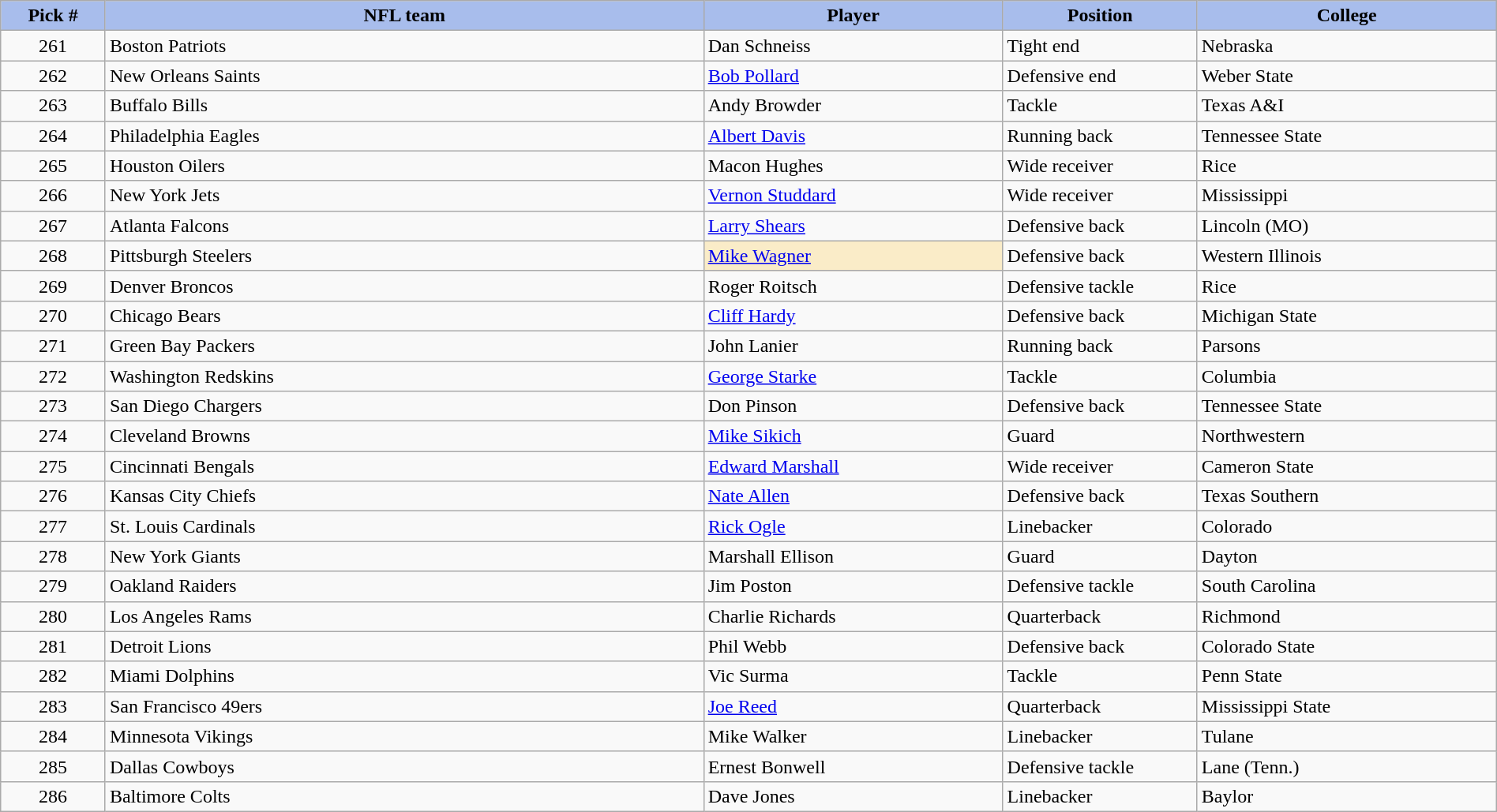<table class="wikitable sortable sortable" style="width: 100%">
<tr>
<th style="background:#A8BDEC;" width=7%>Pick #</th>
<th width=40% style="background:#A8BDEC;">NFL team</th>
<th width=20% style="background:#A8BDEC;">Player</th>
<th width=13% style="background:#A8BDEC;">Position</th>
<th style="background:#A8BDEC;">College</th>
</tr>
<tr>
<td align=center>261</td>
<td>Boston Patriots</td>
<td>Dan Schneiss</td>
<td>Tight end</td>
<td>Nebraska</td>
</tr>
<tr>
<td align=center>262</td>
<td>New Orleans Saints</td>
<td><a href='#'>Bob Pollard</a></td>
<td>Defensive end</td>
<td>Weber State</td>
</tr>
<tr>
<td align=center>263</td>
<td>Buffalo Bills</td>
<td>Andy Browder</td>
<td>Tackle</td>
<td>Texas A&I</td>
</tr>
<tr>
<td align=center>264</td>
<td>Philadelphia Eagles</td>
<td><a href='#'>Albert Davis</a></td>
<td>Running back</td>
<td>Tennessee State</td>
</tr>
<tr>
<td align=center>265</td>
<td>Houston Oilers</td>
<td>Macon Hughes</td>
<td>Wide receiver</td>
<td>Rice</td>
</tr>
<tr>
<td align=center>266</td>
<td>New York Jets</td>
<td><a href='#'>Vernon Studdard</a></td>
<td>Wide receiver</td>
<td>Mississippi</td>
</tr>
<tr>
<td align=center>267</td>
<td>Atlanta Falcons</td>
<td><a href='#'>Larry Shears</a></td>
<td>Defensive back</td>
<td>Lincoln (MO)</td>
</tr>
<tr>
<td align=center>268</td>
<td>Pittsburgh Steelers</td>
<td bgcolor="#faecc8"><a href='#'>Mike Wagner</a></td>
<td>Defensive back</td>
<td>Western Illinois</td>
</tr>
<tr>
<td align=center>269</td>
<td>Denver Broncos</td>
<td>Roger Roitsch</td>
<td>Defensive tackle</td>
<td>Rice</td>
</tr>
<tr>
<td align=center>270</td>
<td>Chicago Bears</td>
<td><a href='#'>Cliff Hardy</a></td>
<td>Defensive back</td>
<td>Michigan State</td>
</tr>
<tr>
<td align=center>271</td>
<td>Green Bay Packers</td>
<td>John Lanier</td>
<td>Running back</td>
<td>Parsons</td>
</tr>
<tr>
<td align=center>272</td>
<td>Washington Redskins</td>
<td><a href='#'>George Starke</a></td>
<td>Tackle</td>
<td>Columbia</td>
</tr>
<tr>
<td align=center>273</td>
<td>San Diego Chargers</td>
<td>Don Pinson</td>
<td>Defensive back</td>
<td>Tennessee State</td>
</tr>
<tr>
<td align=center>274</td>
<td>Cleveland Browns</td>
<td><a href='#'>Mike Sikich</a></td>
<td>Guard</td>
<td>Northwestern</td>
</tr>
<tr>
<td align=center>275</td>
<td>Cincinnati Bengals</td>
<td><a href='#'>Edward Marshall</a></td>
<td>Wide receiver</td>
<td>Cameron State</td>
</tr>
<tr>
<td align=center>276</td>
<td>Kansas City Chiefs</td>
<td><a href='#'>Nate Allen</a></td>
<td>Defensive back</td>
<td>Texas Southern</td>
</tr>
<tr>
<td align=center>277</td>
<td>St. Louis Cardinals</td>
<td><a href='#'>Rick Ogle</a></td>
<td>Linebacker</td>
<td>Colorado</td>
</tr>
<tr>
<td align=center>278</td>
<td>New York Giants</td>
<td>Marshall Ellison</td>
<td>Guard</td>
<td>Dayton</td>
</tr>
<tr>
<td align=center>279</td>
<td>Oakland Raiders</td>
<td>Jim Poston</td>
<td>Defensive tackle</td>
<td>South Carolina</td>
</tr>
<tr>
<td align=center>280</td>
<td>Los Angeles Rams</td>
<td>Charlie Richards</td>
<td>Quarterback</td>
<td>Richmond</td>
</tr>
<tr>
<td align=center>281</td>
<td>Detroit Lions</td>
<td>Phil Webb</td>
<td>Defensive back</td>
<td>Colorado State</td>
</tr>
<tr>
<td align=center>282</td>
<td>Miami Dolphins</td>
<td>Vic Surma</td>
<td>Tackle</td>
<td>Penn State</td>
</tr>
<tr>
<td align=center>283</td>
<td>San Francisco 49ers</td>
<td><a href='#'>Joe Reed</a></td>
<td>Quarterback</td>
<td>Mississippi State</td>
</tr>
<tr>
<td align=center>284</td>
<td>Minnesota Vikings</td>
<td>Mike Walker</td>
<td>Linebacker</td>
<td>Tulane</td>
</tr>
<tr>
<td align=center>285</td>
<td>Dallas Cowboys</td>
<td>Ernest Bonwell</td>
<td>Defensive tackle</td>
<td>Lane (Tenn.)</td>
</tr>
<tr>
<td align=center>286</td>
<td>Baltimore Colts</td>
<td>Dave Jones</td>
<td>Linebacker</td>
<td>Baylor</td>
</tr>
</table>
